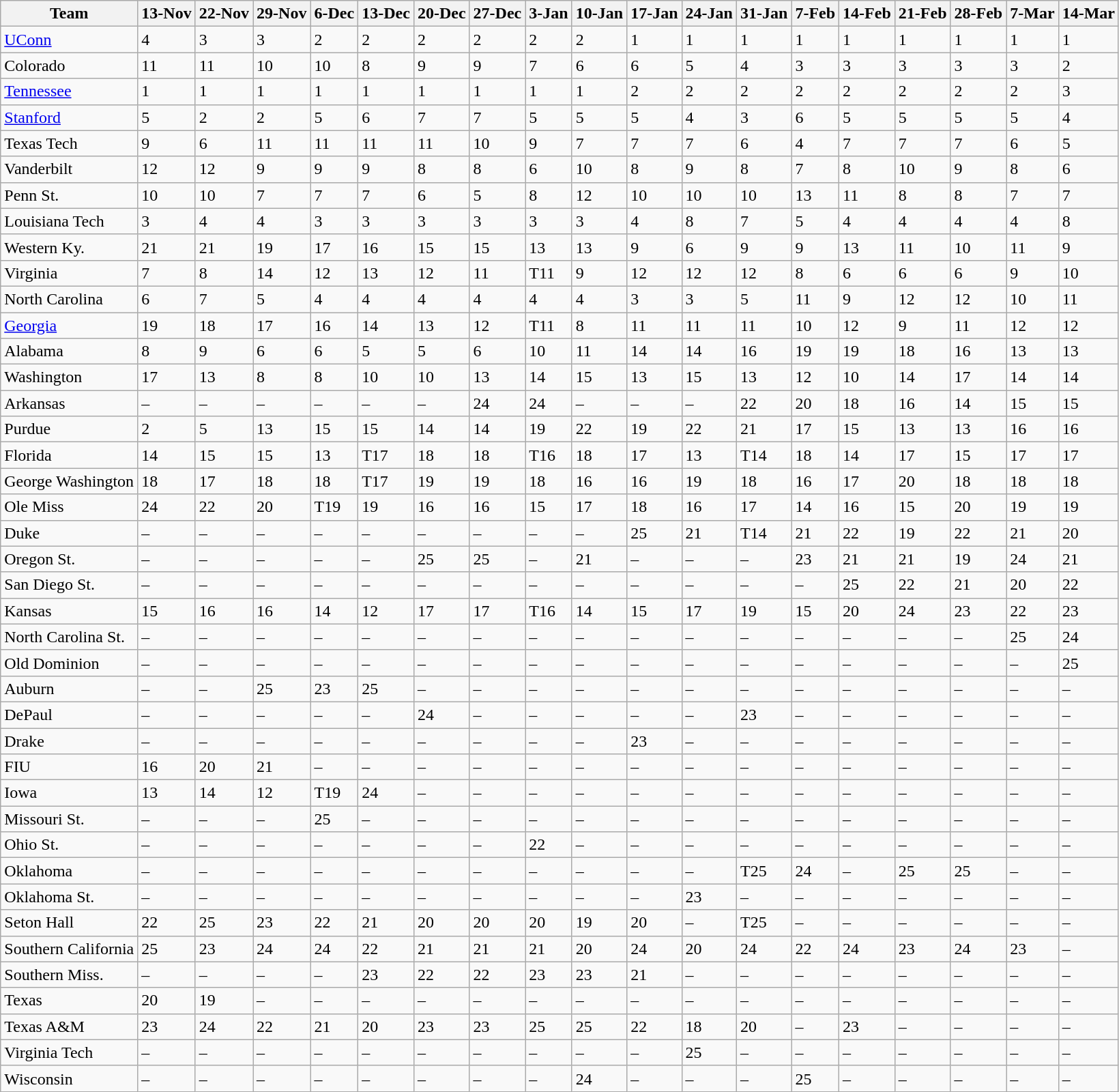<table class="wikitable sortable">
<tr>
<th>Team</th>
<th>13-Nov</th>
<th>22-Nov</th>
<th>29-Nov</th>
<th>6-Dec</th>
<th>13-Dec</th>
<th>20-Dec</th>
<th>27-Dec</th>
<th>3-Jan</th>
<th>10-Jan</th>
<th>17-Jan</th>
<th>24-Jan</th>
<th>31-Jan</th>
<th>7-Feb</th>
<th>14-Feb</th>
<th>21-Feb</th>
<th>28-Feb</th>
<th>7-Mar</th>
<th>14-Mar</th>
</tr>
<tr>
<td><a href='#'>UConn</a></td>
<td>4</td>
<td>3</td>
<td>3</td>
<td>2</td>
<td>2</td>
<td>2</td>
<td>2</td>
<td>2</td>
<td>2</td>
<td>1</td>
<td>1</td>
<td>1</td>
<td>1</td>
<td>1</td>
<td>1</td>
<td>1</td>
<td>1</td>
<td>1</td>
</tr>
<tr>
<td>Colorado</td>
<td>11</td>
<td>11</td>
<td>10</td>
<td>10</td>
<td>8</td>
<td>9</td>
<td>9</td>
<td>7</td>
<td>6</td>
<td>6</td>
<td>5</td>
<td>4</td>
<td>3</td>
<td>3</td>
<td>3</td>
<td>3</td>
<td>3</td>
<td>2</td>
</tr>
<tr>
<td><a href='#'>Tennessee</a></td>
<td>1</td>
<td>1</td>
<td>1</td>
<td>1</td>
<td>1</td>
<td>1</td>
<td>1</td>
<td>1</td>
<td>1</td>
<td>2</td>
<td>2</td>
<td>2</td>
<td>2</td>
<td>2</td>
<td>2</td>
<td>2</td>
<td>2</td>
<td>3</td>
</tr>
<tr>
<td><a href='#'>Stanford</a></td>
<td>5</td>
<td>2</td>
<td>2</td>
<td>5</td>
<td>6</td>
<td>7</td>
<td>7</td>
<td>5</td>
<td>5</td>
<td>5</td>
<td>4</td>
<td>3</td>
<td>6</td>
<td>5</td>
<td>5</td>
<td>5</td>
<td>5</td>
<td>4</td>
</tr>
<tr>
<td>Texas Tech</td>
<td>9</td>
<td>6</td>
<td>11</td>
<td>11</td>
<td>11</td>
<td>11</td>
<td>10</td>
<td>9</td>
<td>7</td>
<td>7</td>
<td>7</td>
<td>6</td>
<td>4</td>
<td>7</td>
<td>7</td>
<td>7</td>
<td>6</td>
<td>5</td>
</tr>
<tr>
<td>Vanderbilt</td>
<td>12</td>
<td>12</td>
<td>9</td>
<td>9</td>
<td>9</td>
<td>8</td>
<td>8</td>
<td>6</td>
<td>10</td>
<td>8</td>
<td>9</td>
<td>8</td>
<td>7</td>
<td>8</td>
<td>10</td>
<td>9</td>
<td>8</td>
<td>6</td>
</tr>
<tr>
<td>Penn St.</td>
<td>10</td>
<td>10</td>
<td>7</td>
<td>7</td>
<td>7</td>
<td>6</td>
<td>5</td>
<td>8</td>
<td>12</td>
<td>10</td>
<td>10</td>
<td>10</td>
<td>13</td>
<td>11</td>
<td>8</td>
<td>8</td>
<td>7</td>
<td>7</td>
</tr>
<tr>
<td>Louisiana Tech</td>
<td>3</td>
<td>4</td>
<td>4</td>
<td>3</td>
<td>3</td>
<td>3</td>
<td>3</td>
<td>3</td>
<td>3</td>
<td>4</td>
<td>8</td>
<td>7</td>
<td>5</td>
<td>4</td>
<td>4</td>
<td>4</td>
<td>4</td>
<td>8</td>
</tr>
<tr>
<td>Western Ky.</td>
<td>21</td>
<td>21</td>
<td>19</td>
<td>17</td>
<td>16</td>
<td>15</td>
<td>15</td>
<td>13</td>
<td>13</td>
<td>9</td>
<td>6</td>
<td>9</td>
<td>9</td>
<td>13</td>
<td>11</td>
<td>10</td>
<td>11</td>
<td>9</td>
</tr>
<tr>
<td>Virginia</td>
<td>7</td>
<td>8</td>
<td>14</td>
<td>12</td>
<td>13</td>
<td>12</td>
<td>11</td>
<td data-sort-value=11>T11</td>
<td>9</td>
<td>12</td>
<td>12</td>
<td>12</td>
<td>8</td>
<td>6</td>
<td>6</td>
<td>6</td>
<td>9</td>
<td>10</td>
</tr>
<tr>
<td>North Carolina</td>
<td>6</td>
<td>7</td>
<td>5</td>
<td>4</td>
<td>4</td>
<td>4</td>
<td>4</td>
<td>4</td>
<td>4</td>
<td>3</td>
<td>3</td>
<td>5</td>
<td>11</td>
<td>9</td>
<td>12</td>
<td>12</td>
<td>10</td>
<td>11</td>
</tr>
<tr>
<td><a href='#'>Georgia</a></td>
<td>19</td>
<td>18</td>
<td>17</td>
<td>16</td>
<td>14</td>
<td>13</td>
<td>12</td>
<td data-sort-value=11>T11</td>
<td>8</td>
<td>11</td>
<td>11</td>
<td>11</td>
<td>10</td>
<td>12</td>
<td>9</td>
<td>11</td>
<td>12</td>
<td>12</td>
</tr>
<tr>
<td>Alabama</td>
<td>8</td>
<td>9</td>
<td>6</td>
<td>6</td>
<td>5</td>
<td>5</td>
<td>6</td>
<td>10</td>
<td>11</td>
<td>14</td>
<td>14</td>
<td>16</td>
<td>19</td>
<td>19</td>
<td>18</td>
<td>16</td>
<td>13</td>
<td>13</td>
</tr>
<tr>
<td>Washington</td>
<td>17</td>
<td>13</td>
<td>8</td>
<td>8</td>
<td>10</td>
<td>10</td>
<td>13</td>
<td>14</td>
<td>15</td>
<td>13</td>
<td>15</td>
<td>13</td>
<td>12</td>
<td>10</td>
<td>14</td>
<td>17</td>
<td>14</td>
<td>14</td>
</tr>
<tr>
<td>Arkansas</td>
<td data-sort-value=99>–</td>
<td data-sort-value=99>–</td>
<td data-sort-value=99>–</td>
<td data-sort-value=99>–</td>
<td data-sort-value=99>–</td>
<td data-sort-value=99>–</td>
<td>24</td>
<td>24</td>
<td data-sort-value=99>–</td>
<td data-sort-value=99>–</td>
<td data-sort-value=99>–</td>
<td>22</td>
<td>20</td>
<td>18</td>
<td>16</td>
<td>14</td>
<td>15</td>
<td>15</td>
</tr>
<tr>
<td>Purdue</td>
<td>2</td>
<td>5</td>
<td>13</td>
<td>15</td>
<td>15</td>
<td>14</td>
<td>14</td>
<td>19</td>
<td>22</td>
<td>19</td>
<td>22</td>
<td>21</td>
<td>17</td>
<td>15</td>
<td>13</td>
<td>13</td>
<td>16</td>
<td>16</td>
</tr>
<tr>
<td>Florida</td>
<td>14</td>
<td>15</td>
<td>15</td>
<td>13</td>
<td data-sort-value=17>T17</td>
<td>18</td>
<td>18</td>
<td data-sort-value=16>T16</td>
<td>18</td>
<td>17</td>
<td>13</td>
<td data-sort-value=14>T14</td>
<td>18</td>
<td>14</td>
<td>17</td>
<td>15</td>
<td>17</td>
<td>17</td>
</tr>
<tr>
<td>George Washington</td>
<td>18</td>
<td>17</td>
<td>18</td>
<td>18</td>
<td data-sort-value=17>T17</td>
<td>19</td>
<td>19</td>
<td>18</td>
<td>16</td>
<td>16</td>
<td>19</td>
<td>18</td>
<td>16</td>
<td>17</td>
<td>20</td>
<td>18</td>
<td>18</td>
<td>18</td>
</tr>
<tr>
<td>Ole Miss</td>
<td>24</td>
<td>22</td>
<td>20</td>
<td data-sort-value=19>T19</td>
<td>19</td>
<td>16</td>
<td>16</td>
<td>15</td>
<td>17</td>
<td>18</td>
<td>16</td>
<td>17</td>
<td>14</td>
<td>16</td>
<td>15</td>
<td>20</td>
<td>19</td>
<td>19</td>
</tr>
<tr>
<td>Duke</td>
<td data-sort-value=99>–</td>
<td data-sort-value=99>–</td>
<td data-sort-value=99>–</td>
<td data-sort-value=99>–</td>
<td data-sort-value=99>–</td>
<td data-sort-value=99>–</td>
<td data-sort-value=99>–</td>
<td data-sort-value=99>–</td>
<td data-sort-value=99>–</td>
<td>25</td>
<td>21</td>
<td data-sort-value=14>T14</td>
<td>21</td>
<td>22</td>
<td>19</td>
<td>22</td>
<td>21</td>
<td>20</td>
</tr>
<tr>
<td>Oregon St.</td>
<td data-sort-value=99>–</td>
<td data-sort-value=99>–</td>
<td data-sort-value=99>–</td>
<td data-sort-value=99>–</td>
<td data-sort-value=99>–</td>
<td>25</td>
<td>25</td>
<td data-sort-value=99>–</td>
<td>21</td>
<td data-sort-value=99>–</td>
<td data-sort-value=99>–</td>
<td data-sort-value=99>–</td>
<td>23</td>
<td>21</td>
<td>21</td>
<td>19</td>
<td>24</td>
<td>21</td>
</tr>
<tr>
<td>San Diego St.</td>
<td data-sort-value=99>–</td>
<td data-sort-value=99>–</td>
<td data-sort-value=99>–</td>
<td data-sort-value=99>–</td>
<td data-sort-value=99>–</td>
<td data-sort-value=99>–</td>
<td data-sort-value=99>–</td>
<td data-sort-value=99>–</td>
<td data-sort-value=99>–</td>
<td data-sort-value=99>–</td>
<td data-sort-value=99>–</td>
<td data-sort-value=99>–</td>
<td data-sort-value=99>–</td>
<td>25</td>
<td>22</td>
<td>21</td>
<td>20</td>
<td>22</td>
</tr>
<tr>
<td>Kansas</td>
<td>15</td>
<td>16</td>
<td>16</td>
<td>14</td>
<td>12</td>
<td>17</td>
<td>17</td>
<td data-sort-value=16>T16</td>
<td>14</td>
<td>15</td>
<td>17</td>
<td>19</td>
<td>15</td>
<td>20</td>
<td>24</td>
<td>23</td>
<td>22</td>
<td>23</td>
</tr>
<tr>
<td>North Carolina St.</td>
<td data-sort-value=99>–</td>
<td data-sort-value=99>–</td>
<td data-sort-value=99>–</td>
<td data-sort-value=99>–</td>
<td data-sort-value=99>–</td>
<td data-sort-value=99>–</td>
<td data-sort-value=99>–</td>
<td data-sort-value=99>–</td>
<td data-sort-value=99>–</td>
<td data-sort-value=99>–</td>
<td data-sort-value=99>–</td>
<td data-sort-value=99>–</td>
<td data-sort-value=99>–</td>
<td data-sort-value=99>–</td>
<td data-sort-value=99>–</td>
<td data-sort-value=99>–</td>
<td>25</td>
<td>24</td>
</tr>
<tr>
<td>Old Dominion</td>
<td data-sort-value=99>–</td>
<td data-sort-value=99>–</td>
<td data-sort-value=99>–</td>
<td data-sort-value=99>–</td>
<td data-sort-value=99>–</td>
<td data-sort-value=99>–</td>
<td data-sort-value=99>–</td>
<td data-sort-value=99>–</td>
<td data-sort-value=99>–</td>
<td data-sort-value=99>–</td>
<td data-sort-value=99>–</td>
<td data-sort-value=99>–</td>
<td data-sort-value=99>–</td>
<td data-sort-value=99>–</td>
<td data-sort-value=99>–</td>
<td data-sort-value=99>–</td>
<td data-sort-value=99>–</td>
<td>25</td>
</tr>
<tr>
<td>Auburn</td>
<td data-sort-value=99>–</td>
<td data-sort-value=99>–</td>
<td>25</td>
<td>23</td>
<td>25</td>
<td data-sort-value=99>–</td>
<td data-sort-value=99>–</td>
<td data-sort-value=99>–</td>
<td data-sort-value=99>–</td>
<td data-sort-value=99>–</td>
<td data-sort-value=99>–</td>
<td data-sort-value=99>–</td>
<td data-sort-value=99>–</td>
<td data-sort-value=99>–</td>
<td data-sort-value=99>–</td>
<td data-sort-value=99>–</td>
<td data-sort-value=99>–</td>
<td data-sort-value=99>–</td>
</tr>
<tr>
<td>DePaul</td>
<td data-sort-value=99>–</td>
<td data-sort-value=99>–</td>
<td data-sort-value=99>–</td>
<td data-sort-value=99>–</td>
<td data-sort-value=99>–</td>
<td>24</td>
<td data-sort-value=99>–</td>
<td data-sort-value=99>–</td>
<td data-sort-value=99>–</td>
<td data-sort-value=99>–</td>
<td data-sort-value=99>–</td>
<td>23</td>
<td data-sort-value=99>–</td>
<td data-sort-value=99>–</td>
<td data-sort-value=99>–</td>
<td data-sort-value=99>–</td>
<td data-sort-value=99>–</td>
<td data-sort-value=99>–</td>
</tr>
<tr>
<td>Drake</td>
<td data-sort-value=99>–</td>
<td data-sort-value=99>–</td>
<td data-sort-value=99>–</td>
<td data-sort-value=99>–</td>
<td data-sort-value=99>–</td>
<td data-sort-value=99>–</td>
<td data-sort-value=99>–</td>
<td data-sort-value=99>–</td>
<td data-sort-value=99>–</td>
<td>23</td>
<td data-sort-value=99>–</td>
<td data-sort-value=99>–</td>
<td data-sort-value=99>–</td>
<td data-sort-value=99>–</td>
<td data-sort-value=99>–</td>
<td data-sort-value=99>–</td>
<td data-sort-value=99>–</td>
<td data-sort-value=99>–</td>
</tr>
<tr>
<td>FIU</td>
<td>16</td>
<td>20</td>
<td>21</td>
<td data-sort-value=99>–</td>
<td data-sort-value=99>–</td>
<td data-sort-value=99>–</td>
<td data-sort-value=99>–</td>
<td data-sort-value=99>–</td>
<td data-sort-value=99>–</td>
<td data-sort-value=99>–</td>
<td data-sort-value=99>–</td>
<td data-sort-value=99>–</td>
<td data-sort-value=99>–</td>
<td data-sort-value=99>–</td>
<td data-sort-value=99>–</td>
<td data-sort-value=99>–</td>
<td data-sort-value=99>–</td>
<td data-sort-value=99>–</td>
</tr>
<tr>
<td>Iowa</td>
<td>13</td>
<td>14</td>
<td>12</td>
<td data-sort-value=19>T19</td>
<td>24</td>
<td data-sort-value=99>–</td>
<td data-sort-value=99>–</td>
<td data-sort-value=99>–</td>
<td data-sort-value=99>–</td>
<td data-sort-value=99>–</td>
<td data-sort-value=99>–</td>
<td data-sort-value=99>–</td>
<td data-sort-value=99>–</td>
<td data-sort-value=99>–</td>
<td data-sort-value=99>–</td>
<td data-sort-value=99>–</td>
<td data-sort-value=99>–</td>
<td data-sort-value=99>–</td>
</tr>
<tr>
<td>Missouri St.</td>
<td data-sort-value=99>–</td>
<td data-sort-value=99>–</td>
<td data-sort-value=99>–</td>
<td>25</td>
<td data-sort-value=99>–</td>
<td data-sort-value=99>–</td>
<td data-sort-value=99>–</td>
<td data-sort-value=99>–</td>
<td data-sort-value=99>–</td>
<td data-sort-value=99>–</td>
<td data-sort-value=99>–</td>
<td data-sort-value=99>–</td>
<td data-sort-value=99>–</td>
<td data-sort-value=99>–</td>
<td data-sort-value=99>–</td>
<td data-sort-value=99>–</td>
<td data-sort-value=99>–</td>
<td data-sort-value=99>–</td>
</tr>
<tr>
<td>Ohio St.</td>
<td data-sort-value=99>–</td>
<td data-sort-value=99>–</td>
<td data-sort-value=99>–</td>
<td data-sort-value=99>–</td>
<td data-sort-value=99>–</td>
<td data-sort-value=99>–</td>
<td data-sort-value=99>–</td>
<td>22</td>
<td data-sort-value=99>–</td>
<td data-sort-value=99>–</td>
<td data-sort-value=99>–</td>
<td data-sort-value=99>–</td>
<td data-sort-value=99>–</td>
<td data-sort-value=99>–</td>
<td data-sort-value=99>–</td>
<td data-sort-value=99>–</td>
<td data-sort-value=99>–</td>
<td data-sort-value=99>–</td>
</tr>
<tr>
<td>Oklahoma</td>
<td data-sort-value=99>–</td>
<td data-sort-value=99>–</td>
<td data-sort-value=99>–</td>
<td data-sort-value=99>–</td>
<td data-sort-value=99>–</td>
<td data-sort-value=99>–</td>
<td data-sort-value=99>–</td>
<td data-sort-value=99>–</td>
<td data-sort-value=99>–</td>
<td data-sort-value=99>–</td>
<td data-sort-value=99>–</td>
<td data-sort-value=25>T25</td>
<td>24</td>
<td data-sort-value=99>–</td>
<td>25</td>
<td>25</td>
<td data-sort-value=99>–</td>
<td data-sort-value=99>–</td>
</tr>
<tr>
<td>Oklahoma St.</td>
<td data-sort-value=99>–</td>
<td data-sort-value=99>–</td>
<td data-sort-value=99>–</td>
<td data-sort-value=99>–</td>
<td data-sort-value=99>–</td>
<td data-sort-value=99>–</td>
<td data-sort-value=99>–</td>
<td data-sort-value=99>–</td>
<td data-sort-value=99>–</td>
<td data-sort-value=99>–</td>
<td>23</td>
<td data-sort-value=99>–</td>
<td data-sort-value=99>–</td>
<td data-sort-value=99>–</td>
<td data-sort-value=99>–</td>
<td data-sort-value=99>–</td>
<td data-sort-value=99>–</td>
<td data-sort-value=99>–</td>
</tr>
<tr>
<td>Seton Hall</td>
<td>22</td>
<td>25</td>
<td>23</td>
<td>22</td>
<td>21</td>
<td>20</td>
<td>20</td>
<td>20</td>
<td>19</td>
<td>20</td>
<td data-sort-value=99>–</td>
<td data-sort-value=25>T25</td>
<td data-sort-value=99>–</td>
<td data-sort-value=99>–</td>
<td data-sort-value=99>–</td>
<td data-sort-value=99>–</td>
<td data-sort-value=99>–</td>
<td data-sort-value=99>–</td>
</tr>
<tr>
<td>Southern California</td>
<td>25</td>
<td>23</td>
<td>24</td>
<td>24</td>
<td>22</td>
<td>21</td>
<td>21</td>
<td>21</td>
<td>20</td>
<td>24</td>
<td>20</td>
<td>24</td>
<td>22</td>
<td>24</td>
<td>23</td>
<td>24</td>
<td>23</td>
<td data-sort-value=99>–</td>
</tr>
<tr>
<td>Southern Miss.</td>
<td data-sort-value=99>–</td>
<td data-sort-value=99>–</td>
<td data-sort-value=99>–</td>
<td data-sort-value=99>–</td>
<td>23</td>
<td>22</td>
<td>22</td>
<td>23</td>
<td>23</td>
<td>21</td>
<td data-sort-value=99>–</td>
<td data-sort-value=99>–</td>
<td data-sort-value=99>–</td>
<td data-sort-value=99>–</td>
<td data-sort-value=99>–</td>
<td data-sort-value=99>–</td>
<td data-sort-value=99>–</td>
<td data-sort-value=99>–</td>
</tr>
<tr>
<td>Texas</td>
<td>20</td>
<td>19</td>
<td data-sort-value=99>–</td>
<td data-sort-value=99>–</td>
<td data-sort-value=99>–</td>
<td data-sort-value=99>–</td>
<td data-sort-value=99>–</td>
<td data-sort-value=99>–</td>
<td data-sort-value=99>–</td>
<td data-sort-value=99>–</td>
<td data-sort-value=99>–</td>
<td data-sort-value=99>–</td>
<td data-sort-value=99>–</td>
<td data-sort-value=99>–</td>
<td data-sort-value=99>–</td>
<td data-sort-value=99>–</td>
<td data-sort-value=99>–</td>
<td data-sort-value=99>–</td>
</tr>
<tr>
<td>Texas A&M</td>
<td>23</td>
<td>24</td>
<td>22</td>
<td>21</td>
<td>20</td>
<td>23</td>
<td>23</td>
<td>25</td>
<td>25</td>
<td>22</td>
<td>18</td>
<td>20</td>
<td data-sort-value=99>–</td>
<td>23</td>
<td data-sort-value=99>–</td>
<td data-sort-value=99>–</td>
<td data-sort-value=99>–</td>
<td data-sort-value=99>–</td>
</tr>
<tr>
<td>Virginia Tech</td>
<td data-sort-value=99>–</td>
<td data-sort-value=99>–</td>
<td data-sort-value=99>–</td>
<td data-sort-value=99>–</td>
<td data-sort-value=99>–</td>
<td data-sort-value=99>–</td>
<td data-sort-value=99>–</td>
<td data-sort-value=99>–</td>
<td data-sort-value=99>–</td>
<td data-sort-value=99>–</td>
<td>25</td>
<td data-sort-value=99>–</td>
<td data-sort-value=99>–</td>
<td data-sort-value=99>–</td>
<td data-sort-value=99>–</td>
<td data-sort-value=99>–</td>
<td data-sort-value=99>–</td>
<td data-sort-value=99>–</td>
</tr>
<tr>
<td>Wisconsin</td>
<td data-sort-value=99>–</td>
<td data-sort-value=99>–</td>
<td data-sort-value=99>–</td>
<td data-sort-value=99>–</td>
<td data-sort-value=99>–</td>
<td data-sort-value=99>–</td>
<td data-sort-value=99>–</td>
<td data-sort-value=99>–</td>
<td>24</td>
<td data-sort-value=99>–</td>
<td data-sort-value=99>–</td>
<td data-sort-value=99>–</td>
<td>25</td>
<td data-sort-value=99>–</td>
<td data-sort-value=99>–</td>
<td data-sort-value=99>–</td>
<td data-sort-value=99>–</td>
<td data-sort-value=99>–</td>
</tr>
</table>
